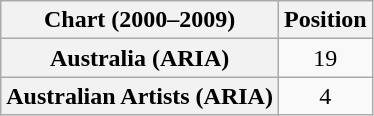<table class="wikitable plainrowheaders" style="text-align:center">
<tr>
<th scope="col">Chart (2000–2009)</th>
<th scope="col">Position</th>
</tr>
<tr>
<th scope="row">Australia (ARIA)</th>
<td>19</td>
</tr>
<tr>
<th scope="row">Australian Artists (ARIA)</th>
<td>4</td>
</tr>
</table>
